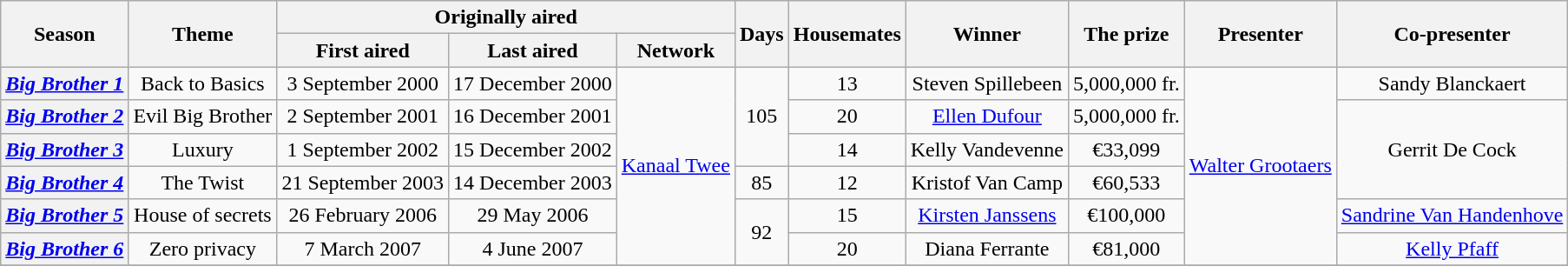<table class="wikitable" style="text-align: center;">
<tr>
<th rowspan="2">Season</th>
<th rowspan="2">Theme</th>
<th colspan="3">Originally aired</th>
<th rowspan="2">Days</th>
<th rowspan="2">Housemates</th>
<th rowspan="2">Winner</th>
<th rowspan="2">The prize</th>
<th rowspan="2">Presenter</th>
<th rowspan="2">Co-presenter</th>
</tr>
<tr>
<th>First aired</th>
<th>Last aired</th>
<th>Network</th>
</tr>
<tr>
<th><a href='#'><em>Big Brother 1</em></a></th>
<td>Back to Basics</td>
<td>3 September 2000</td>
<td>17 December 2000</td>
<td rowspan="6"><a href='#'>Kanaal Twee</a></td>
<td rowspan="3">105</td>
<td>13</td>
<td>Steven Spillebeen</td>
<td>5,000,000 fr.</td>
<td rowspan="6"><a href='#'>Walter Grootaers</a></td>
<td>Sandy Blanckaert</td>
</tr>
<tr>
<th><a href='#'><em>Big Brother 2</em></a></th>
<td>Evil Big Brother</td>
<td>2 September 2001</td>
<td>16 December 2001</td>
<td>20</td>
<td><a href='#'>Ellen Dufour</a></td>
<td>5,000,000 fr.</td>
<td rowspan="3">Gerrit De Cock</td>
</tr>
<tr>
<th><a href='#'><em>Big Brother 3</em></a></th>
<td>Luxury</td>
<td>1 September 2002</td>
<td>15 December 2002</td>
<td>14</td>
<td>Kelly Vandevenne</td>
<td>€33,099</td>
</tr>
<tr>
<th><a href='#'><em>Big Brother 4</em></a></th>
<td>The Twist</td>
<td>21 September 2003</td>
<td>14 December 2003</td>
<td>85</td>
<td>12</td>
<td>Kristof Van Camp</td>
<td>€60,533</td>
</tr>
<tr>
<th><a href='#'><em>Big Brother 5</em></a></th>
<td>House of secrets</td>
<td>26 February 2006</td>
<td>29 May 2006</td>
<td rowspan="2">92</td>
<td>15</td>
<td><a href='#'>Kirsten Janssens</a></td>
<td>€100,000</td>
<td><a href='#'>Sandrine Van Handenhove</a></td>
</tr>
<tr>
<th><a href='#'><em>Big Brother 6</em></a></th>
<td>Zero privacy</td>
<td>7 March 2007</td>
<td>4 June 2007</td>
<td>20</td>
<td>Diana Ferrante</td>
<td>€81,000</td>
<td><a href='#'>Kelly Pfaff</a></td>
</tr>
<tr>
</tr>
</table>
